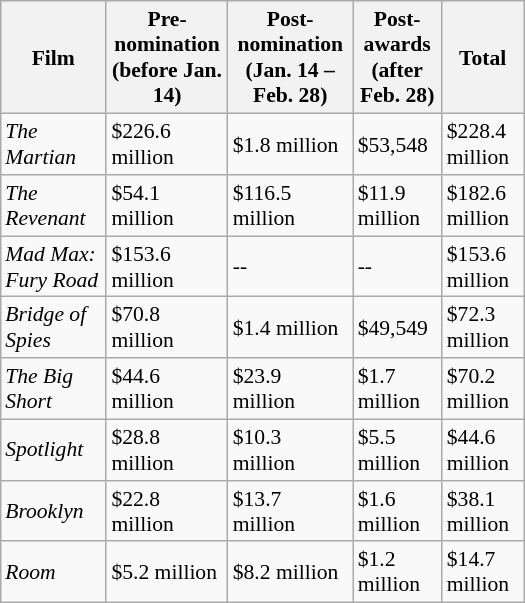<table class="wikitable sortable" style="width:350px; font-size:90%; float:right; clear:right; margin-left:10px">
<tr>
<th scope="col" data-sort-type="text">Film</th>
<th scope="col" data-sort-type="number">Pre-nomination<br>(before Jan. 14)</th>
<th scope="col" data-sort-type="number">Post-nomination<br>(Jan. 14 – Feb. 28)</th>
<th scope="col" data-sort-type="number">Post-awards<br>(after Feb. 28)</th>
<th scope="col" data-sort-type="number">Total</th>
</tr>
<tr>
<td data-sort-value="Martian"><em>The Martian</em></td>
<td data-sort-value="2266e5">$226.6 million</td>
<td data-sort-value="18e5">$1.8 million</td>
<td data-sort-value="53548">$53,548</td>
<td data-sort-value="2284e5">$228.4 million</td>
</tr>
<tr>
<td data-sort-value="Revenant"><em>The Revenant</em></td>
<td data-sort-value="541e5">$54.1 million</td>
<td data-sort-value="1165e5">$116.5 million</td>
<td data-sort-value="96e5">$11.9 million</td>
<td data-sort-value="1812e5">$182.6 million</td>
</tr>
<tr>
<td><em>Mad Max: Fury Road</em></td>
<td data-sort-value="1536e5">$153.6 million</td>
<td>--</td>
<td>--</td>
<td data-sort-value="1536e5">$153.6 million</td>
</tr>
<tr>
<td><em>Bridge of Spies</em></td>
<td data-sort-value="708e5">$70.8 million</td>
<td data-sort-value="14e5">$1.4 million</td>
<td data-sort-value="49549">$49,549</td>
<td data-sort-value="723e5">$72.3 million</td>
</tr>
<tr>
<td data-sort-value="Big Short"><em>The Big Short</em></td>
<td data-sort-value="446e5">$44.6 million</td>
<td data-sort-value="239e5">$23.9 million</td>
<td data-sort-value="14e5">$1.7 million</td>
<td data-sort-value="701e5">$70.2 million</td>
</tr>
<tr>
<td><em>Spotlight</em></td>
<td data-sort-value="288e5">$28.8 million</td>
<td data-sort-value="103e5">$10.3 million</td>
<td data-sort-value="46e5">$5.5 million</td>
<td data-sort-value="44e6">$44.6 million</td>
</tr>
<tr>
<td><em>Brooklyn</em></td>
<td data-sort-value="228e5">$22.8 million</td>
<td data-sort-value="137e5">$13.7 million</td>
<td data-sort-value="13e5">$1.6 million</td>
<td data-sort-value="379e5">$38.1 million</td>
</tr>
<tr>
<td><em>Room</em></td>
<td data-sort-value="52e5">$5.2 million</td>
<td data-sort-value="82e5">$8.2 million</td>
<td data-sort-value="910965">$1.2 million</td>
<td data-sort-value="145e5">$14.7 million</td>
</tr>
</table>
